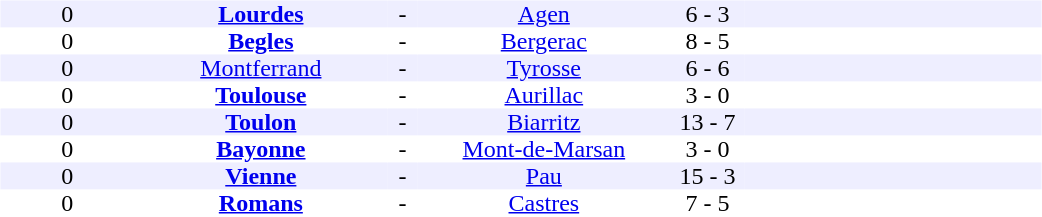<table width=700>
<tr>
<td width=700 valign=top><br><table border=0 cellspacing=0 cellpadding=0 style=font-size: 100%; border-collapse: collapse; width=100%>
<tr align=center bgcolor=#EEEEFF>
<td width=90>0</td>
<td width=170><strong><a href='#'>Lourdes</a></strong></td>
<td width=20>-</td>
<td width=170><a href='#'>Agen</a></td>
<td width=50>6 - 3</td>
<td width=200></td>
</tr>
<tr align=center bgcolor=#FFFFFF>
<td width=90>0</td>
<td width=170><strong><a href='#'>Begles</a></strong></td>
<td width=20>-</td>
<td width=170><a href='#'>Bergerac</a></td>
<td width=50>8 - 5</td>
<td width=200></td>
</tr>
<tr align=center bgcolor=#EEEEFF>
<td width=90>0</td>
<td width=170><a href='#'>Montferrand</a></td>
<td width=20>-</td>
<td width=170><a href='#'>Tyrosse</a></td>
<td width=50>6 - 6</td>
<td width=200></td>
</tr>
<tr align=center bgcolor=#FFFFFF>
<td width=90>0</td>
<td width=170><strong><a href='#'>Toulouse</a></strong></td>
<td width=20>-</td>
<td width=170><a href='#'>Aurillac</a></td>
<td width=50>3 - 0</td>
<td width=200></td>
</tr>
<tr align=center bgcolor=#EEEEFF>
<td width=90>0</td>
<td width=170><strong><a href='#'>Toulon</a></strong></td>
<td width=20>-</td>
<td width=170><a href='#'>Biarritz</a></td>
<td width=50>13 - 7</td>
<td width=200></td>
</tr>
<tr align=center bgcolor=#FFFFFF>
<td width=90>0</td>
<td width=170><strong><a href='#'>Bayonne</a></strong></td>
<td width=20>-</td>
<td width=170><a href='#'>Mont-de-Marsan</a></td>
<td width=50>3 - 0</td>
<td width=200></td>
</tr>
<tr align=center bgcolor=#EEEEFF>
<td width=90>0</td>
<td width=170><strong><a href='#'>Vienne</a></strong></td>
<td width=20>-</td>
<td width=170><a href='#'>Pau</a></td>
<td width=50>15 - 3</td>
<td width=200></td>
</tr>
<tr align=center bgcolor=#FFFFFF>
<td width=90>0</td>
<td width=170><strong><a href='#'>Romans</a></strong></td>
<td width=20>-</td>
<td width=170><a href='#'>Castres</a></td>
<td width=50>7 - 5</td>
<td width=200></td>
</tr>
</table>
</td>
</tr>
</table>
